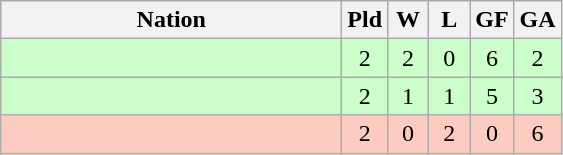<table class=wikitable style="text-align:center">
<tr>
<th width=220>Nation</th>
<th width=20>Pld</th>
<th width=20>W</th>
<th width=20>L</th>
<th width=20>GF</th>
<th width=20>GA</th>
</tr>
<tr bgcolor="#ccffcc">
<td align=left></td>
<td>2</td>
<td>2</td>
<td>0</td>
<td>6</td>
<td>2</td>
</tr>
<tr bgcolor="#ccffcc">
<td align=left></td>
<td>2</td>
<td>1</td>
<td>1</td>
<td>5</td>
<td>3</td>
</tr>
<tr bgcolor="#fcccc">
<td align=left></td>
<td>2</td>
<td>0</td>
<td>2</td>
<td>0</td>
<td>6</td>
</tr>
</table>
